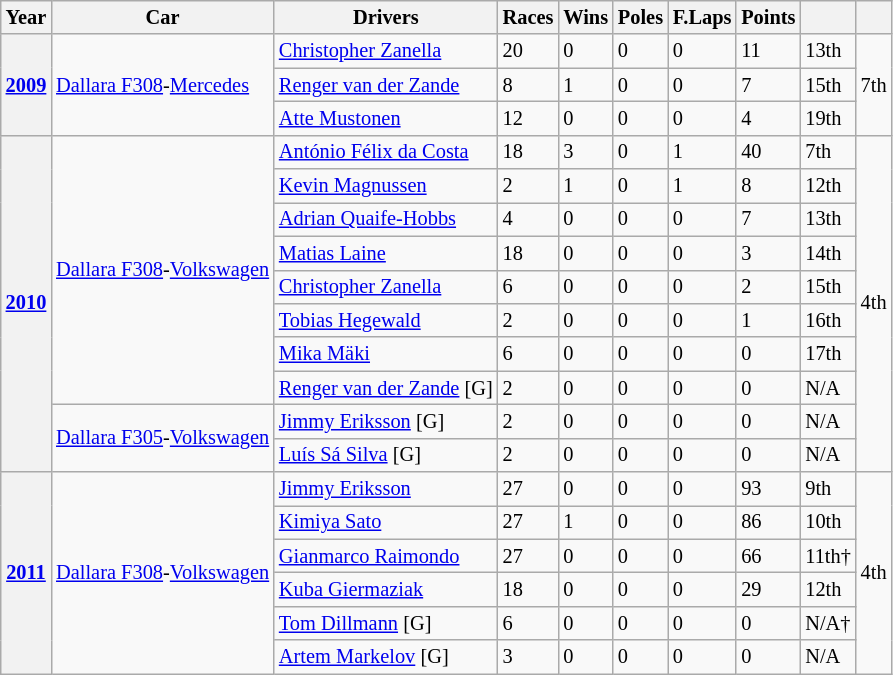<table class="wikitable" style="font-size:85%">
<tr>
<th>Year</th>
<th>Car</th>
<th>Drivers</th>
<th>Races</th>
<th>Wins</th>
<th>Poles</th>
<th>F.Laps</th>
<th>Points</th>
<th></th>
<th></th>
</tr>
<tr>
<th rowspan="3"><a href='#'>2009</a></th>
<td rowspan="3"><a href='#'>Dallara F308</a>-<a href='#'>Mercedes</a></td>
<td> <a href='#'>Christopher Zanella</a></td>
<td>20</td>
<td>0</td>
<td>0</td>
<td>0</td>
<td>11</td>
<td>13th</td>
<td rowspan="3">7th</td>
</tr>
<tr>
<td> <a href='#'>Renger van der Zande</a></td>
<td>8</td>
<td>1</td>
<td>0</td>
<td>0</td>
<td>7</td>
<td>15th</td>
</tr>
<tr>
<td> <a href='#'>Atte Mustonen</a></td>
<td>12</td>
<td>0</td>
<td>0</td>
<td>0</td>
<td>4</td>
<td>19th</td>
</tr>
<tr>
<th rowspan="10"><a href='#'>2010</a></th>
<td rowspan="8"><a href='#'>Dallara F308</a>-<a href='#'>Volkswagen</a></td>
<td> <a href='#'>António Félix da Costa</a></td>
<td>18</td>
<td>3</td>
<td>0</td>
<td>1</td>
<td>40</td>
<td>7th</td>
<td rowspan="10">4th</td>
</tr>
<tr>
<td> <a href='#'>Kevin Magnussen</a></td>
<td>2</td>
<td>1</td>
<td>0</td>
<td>1</td>
<td>8</td>
<td>12th</td>
</tr>
<tr>
<td> <a href='#'>Adrian Quaife-Hobbs</a></td>
<td>4</td>
<td>0</td>
<td>0</td>
<td>0</td>
<td>7</td>
<td>13th</td>
</tr>
<tr>
<td> <a href='#'>Matias Laine</a></td>
<td>18</td>
<td>0</td>
<td>0</td>
<td>0</td>
<td>3</td>
<td>14th</td>
</tr>
<tr>
<td> <a href='#'>Christopher Zanella</a></td>
<td>6</td>
<td>0</td>
<td>0</td>
<td>0</td>
<td>2</td>
<td>15th</td>
</tr>
<tr>
<td> <a href='#'>Tobias Hegewald</a></td>
<td>2</td>
<td>0</td>
<td>0</td>
<td>0</td>
<td>1</td>
<td>16th</td>
</tr>
<tr>
<td> <a href='#'>Mika Mäki</a></td>
<td>6</td>
<td>0</td>
<td>0</td>
<td>0</td>
<td>0</td>
<td>17th</td>
</tr>
<tr>
<td> <a href='#'>Renger van der Zande</a> [G]</td>
<td>2</td>
<td>0</td>
<td>0</td>
<td>0</td>
<td>0</td>
<td>N/A</td>
</tr>
<tr>
<td rowspan="2"><a href='#'>Dallara F305</a>-<a href='#'>Volkswagen</a></td>
<td> <a href='#'>Jimmy Eriksson</a> [G]</td>
<td>2</td>
<td>0</td>
<td>0</td>
<td>0</td>
<td>0</td>
<td>N/A</td>
</tr>
<tr>
<td> <a href='#'>Luís Sá Silva</a> [G]</td>
<td>2</td>
<td>0</td>
<td>0</td>
<td>0</td>
<td>0</td>
<td>N/A</td>
</tr>
<tr>
<th rowspan="6"><a href='#'>2011</a></th>
<td rowspan="6"><a href='#'>Dallara F308</a>-<a href='#'>Volkswagen</a></td>
<td> <a href='#'>Jimmy Eriksson</a></td>
<td>27</td>
<td>0</td>
<td>0</td>
<td>0</td>
<td>93</td>
<td>9th</td>
<td rowspan="6">4th</td>
</tr>
<tr>
<td> <a href='#'>Kimiya Sato</a></td>
<td>27</td>
<td>1</td>
<td>0</td>
<td>0</td>
<td>86</td>
<td>10th</td>
</tr>
<tr>
<td> <a href='#'>Gianmarco Raimondo</a></td>
<td>27</td>
<td>0</td>
<td>0</td>
<td>0</td>
<td>66</td>
<td>11th†</td>
</tr>
<tr>
<td> <a href='#'>Kuba Giermaziak</a></td>
<td>18</td>
<td>0</td>
<td>0</td>
<td>0</td>
<td>29</td>
<td>12th</td>
</tr>
<tr>
<td> <a href='#'>Tom Dillmann</a> [G]</td>
<td>6</td>
<td>0</td>
<td>0</td>
<td>0</td>
<td>0</td>
<td>N/A†</td>
</tr>
<tr>
<td> <a href='#'>Artem Markelov</a> [G]</td>
<td>3</td>
<td>0</td>
<td>0</td>
<td>0</td>
<td>0</td>
<td>N/A</td>
</tr>
</table>
